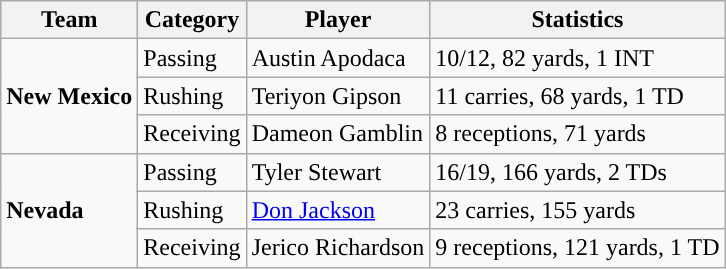<table class="wikitable" style="float: left;">
<tr>
<th>Team</th>
<th>Category</th>
<th>Player</th>
<th>Statistics</th>
</tr>
<tr>
<td rowspan=3><strong>New Mexico</strong></td>
<td>Passing</td>
<td>Austin Apodaca</td>
<td>10/12, 82 yards, 1 INT</td>
</tr>
<tr>
<td>Rushing</td>
<td>Teriyon Gipson</td>
<td>11 carries, 68 yards, 1 TD</td>
</tr>
<tr>
<td>Receiving</td>
<td>Dameon Gamblin</td>
<td>8 receptions, 71 yards</td>
</tr>
<tr>
<td rowspan=3><strong>Nevada</strong></td>
<td>Passing</td>
<td>Tyler Stewart</td>
<td>16/19, 166 yards, 2 TDs</td>
</tr>
<tr>
<td>Rushing</td>
<td><a href='#'>Don Jackson</a></td>
<td>23 carries, 155 yards</td>
</tr>
<tr>
<td>Receiving</td>
<td>Jerico Richardson</td>
<td>9 receptions, 121 yards, 1 TD</td>
</tr>
</table>
